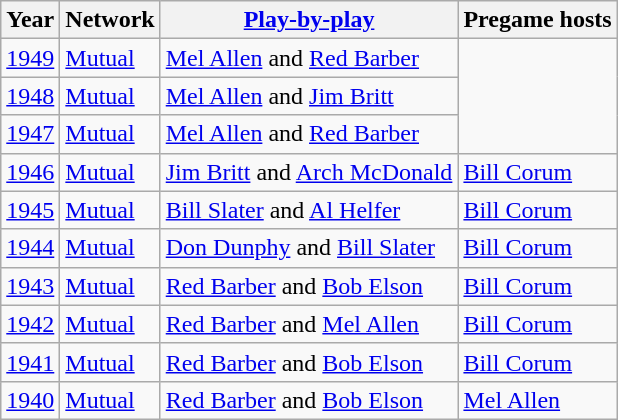<table class="wikitable">
<tr>
<th>Year</th>
<th>Network</th>
<th><a href='#'>Play-by-play</a></th>
<th>Pregame hosts</th>
</tr>
<tr>
<td><a href='#'>1949</a></td>
<td><a href='#'>Mutual</a></td>
<td><a href='#'>Mel Allen</a> and <a href='#'>Red Barber</a></td>
</tr>
<tr>
<td><a href='#'>1948</a></td>
<td><a href='#'>Mutual</a></td>
<td><a href='#'>Mel Allen</a> and <a href='#'>Jim Britt</a></td>
</tr>
<tr>
<td><a href='#'>1947</a></td>
<td><a href='#'>Mutual</a></td>
<td><a href='#'>Mel Allen</a> and <a href='#'>Red Barber</a></td>
</tr>
<tr>
<td><a href='#'>1946</a></td>
<td><a href='#'>Mutual</a></td>
<td><a href='#'>Jim Britt</a> and <a href='#'>Arch McDonald</a></td>
<td><a href='#'>Bill Corum</a></td>
</tr>
<tr>
<td><a href='#'>1945</a></td>
<td><a href='#'>Mutual</a></td>
<td><a href='#'>Bill Slater</a> and <a href='#'>Al Helfer</a></td>
<td><a href='#'>Bill Corum</a></td>
</tr>
<tr>
<td><a href='#'>1944</a></td>
<td><a href='#'>Mutual</a></td>
<td><a href='#'>Don Dunphy</a> and <a href='#'>Bill Slater</a></td>
<td><a href='#'>Bill Corum</a></td>
</tr>
<tr>
<td><a href='#'>1943</a></td>
<td><a href='#'>Mutual</a></td>
<td><a href='#'>Red Barber</a> and <a href='#'>Bob Elson</a></td>
<td><a href='#'>Bill Corum</a></td>
</tr>
<tr>
<td><a href='#'>1942</a></td>
<td><a href='#'>Mutual</a></td>
<td><a href='#'>Red Barber</a> and <a href='#'>Mel Allen</a></td>
<td><a href='#'>Bill Corum</a></td>
</tr>
<tr>
<td><a href='#'>1941</a></td>
<td><a href='#'>Mutual</a></td>
<td><a href='#'>Red Barber</a> and <a href='#'>Bob Elson</a></td>
<td><a href='#'>Bill Corum</a></td>
</tr>
<tr>
<td><a href='#'>1940</a></td>
<td><a href='#'>Mutual</a></td>
<td><a href='#'>Red Barber</a> and <a href='#'>Bob Elson</a></td>
<td><a href='#'>Mel Allen</a></td>
</tr>
</table>
